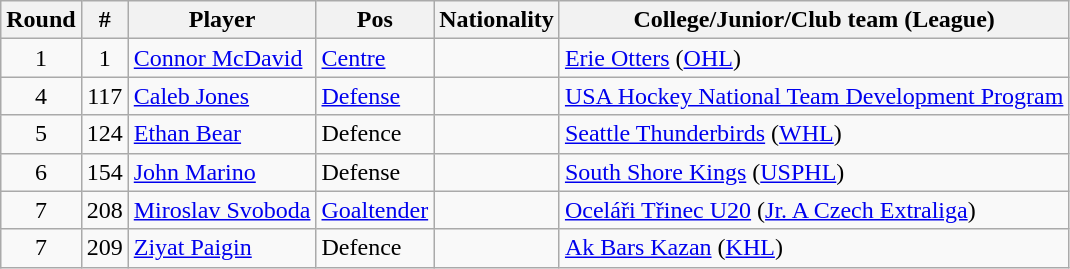<table class="wikitable">
<tr>
<th>Round</th>
<th>#</th>
<th>Player</th>
<th>Pos</th>
<th>Nationality</th>
<th>College/Junior/Club team (League)</th>
</tr>
<tr>
<td style="text-align:center">1</td>
<td style="text-align:center">1</td>
<td><a href='#'>Connor McDavid</a></td>
<td><a href='#'>Centre</a></td>
<td></td>
<td><a href='#'>Erie Otters</a> (<a href='#'>OHL</a>)</td>
</tr>
<tr>
<td style="text-align:center">4</td>
<td style="text-align:center">117</td>
<td><a href='#'>Caleb Jones</a></td>
<td><a href='#'>Defense</a></td>
<td></td>
<td><a href='#'>USA Hockey National Team Development Program</a></td>
</tr>
<tr>
<td style="text-align:center">5</td>
<td style="text-align:center">124</td>
<td><a href='#'>Ethan Bear</a></td>
<td>Defence</td>
<td></td>
<td><a href='#'>Seattle Thunderbirds</a> (<a href='#'>WHL</a>)</td>
</tr>
<tr>
<td style="text-align:center">6</td>
<td style="text-align:center">154</td>
<td><a href='#'>John Marino</a></td>
<td>Defense</td>
<td></td>
<td><a href='#'>South Shore Kings</a> (<a href='#'>USPHL</a>)</td>
</tr>
<tr>
<td style="text-align:center">7</td>
<td style="text-align:center">208</td>
<td><a href='#'>Miroslav Svoboda</a></td>
<td><a href='#'>Goaltender</a></td>
<td></td>
<td><a href='#'>Oceláři Třinec U20</a> (<a href='#'>Jr. A Czech Extraliga</a>)</td>
</tr>
<tr>
<td style="text-align:center">7</td>
<td style="text-align:center">209</td>
<td><a href='#'>Ziyat Paigin</a></td>
<td>Defence</td>
<td></td>
<td><a href='#'>Ak Bars Kazan</a> (<a href='#'>KHL</a>)</td>
</tr>
</table>
